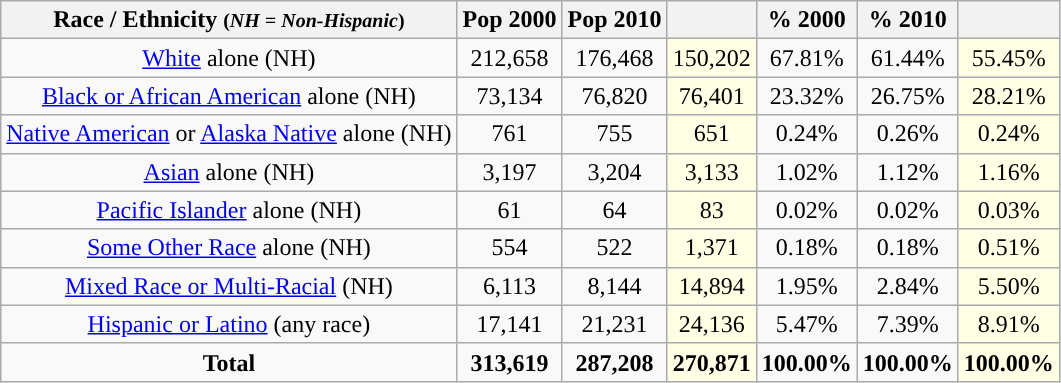<table class="wikitable" style="text-align:center;">
<tr>
<th>Race / Ethnicity <small>(<em>NH = Non-Hispanic</em>)</small></th>
<th>Pop 2000</th>
<th>Pop 2010</th>
<th></th>
<th>% 2000</th>
<th>% 2010</th>
<th></th>
</tr>
<tr>
<td><a href='#'>White</a> alone (NH)</td>
<td>212,658</td>
<td>176,468</td>
<td style='background: #ffffe6;'>150,202</td>
<td>67.81%</td>
<td>61.44%</td>
<td style='background: #ffffe6;'>55.45%</td>
</tr>
<tr>
<td><a href='#'>Black or African American</a> alone (NH)</td>
<td>73,134</td>
<td>76,820</td>
<td style='background: #ffffe6;'>76,401</td>
<td>23.32%</td>
<td>26.75%</td>
<td style='background: #ffffe6;'>28.21%</td>
</tr>
<tr>
<td><a href='#'>Native American</a> or <a href='#'>Alaska Native</a> alone (NH)</td>
<td>761</td>
<td>755</td>
<td style='background: #ffffe6;'>651</td>
<td>0.24%</td>
<td>0.26%</td>
<td style='background: #ffffe6;'>0.24%</td>
</tr>
<tr>
<td><a href='#'>Asian</a> alone (NH)</td>
<td>3,197</td>
<td>3,204</td>
<td style='background: #ffffe6;'>3,133</td>
<td>1.02%</td>
<td>1.12%</td>
<td style='background: #ffffe6;'>1.16%</td>
</tr>
<tr>
<td><a href='#'>Pacific Islander</a> alone (NH)</td>
<td>61</td>
<td>64</td>
<td style='background: #ffffe6;'>83</td>
<td>0.02%</td>
<td>0.02%</td>
<td style='background: #ffffe6;'>0.03%</td>
</tr>
<tr>
<td><a href='#'>Some Other Race</a> alone (NH)</td>
<td>554</td>
<td>522</td>
<td style='background: #ffffe6;'>1,371</td>
<td>0.18%</td>
<td>0.18%</td>
<td style='background: #ffffe6;'>0.51%</td>
</tr>
<tr>
<td><a href='#'>Mixed Race or Multi-Racial</a> (NH)</td>
<td>6,113</td>
<td>8,144</td>
<td style='background: #ffffe6;'>14,894</td>
<td>1.95%</td>
<td>2.84%</td>
<td style='background: #ffffe6;'>5.50%</td>
</tr>
<tr>
<td><a href='#'>Hispanic or Latino</a> (any race)</td>
<td>17,141</td>
<td>21,231</td>
<td style='background: #ffffe6;'>24,136</td>
<td>5.47%</td>
<td>7.39%</td>
<td style='background: #ffffe6;'>8.91%</td>
</tr>
<tr>
<td><strong>Total</strong></td>
<td><strong>313,619</strong></td>
<td><strong>287,208</strong></td>
<td style='background: #ffffe6;'><strong>270,871</strong></td>
<td><strong>100.00%</strong></td>
<td><strong>100.00%</strong></td>
<td style='background: #ffffe6;'><strong>100.00%</strong></td>
</tr>
</table>
